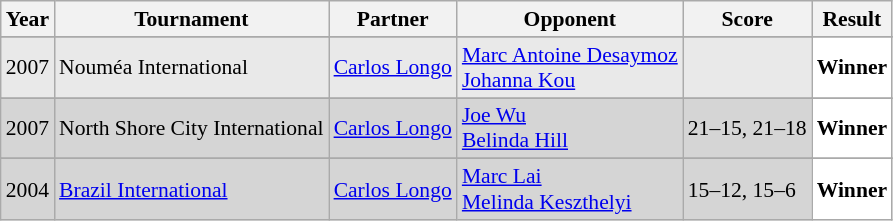<table class="sortable wikitable" style="font-size: 90%;">
<tr>
<th>Year</th>
<th>Tournament</th>
<th>Partner</th>
<th>Opponent</th>
<th>Score</th>
<th>Result</th>
</tr>
<tr>
</tr>
<tr style="background:#E9E9E9">
<td align="center">2007</td>
<td align="left">Nouméa International</td>
<td align="left"> <a href='#'>Carlos Longo</a></td>
<td align="left"> <a href='#'>Marc Antoine Desaymoz</a><br> <a href='#'>Johanna Kou</a></td>
<td align="left"></td>
<td style="text-align:left; background:white"> <strong>Winner</strong></td>
</tr>
<tr>
</tr>
<tr style="background:#D5D5D5">
<td align="center">2007</td>
<td align="left">North Shore City International</td>
<td align="left"> <a href='#'>Carlos Longo</a></td>
<td align="left"> <a href='#'>Joe Wu</a><br> <a href='#'>Belinda Hill</a></td>
<td align="left">21–15, 21–18</td>
<td style="text-align:left; background:white"> <strong>Winner</strong></td>
</tr>
<tr>
</tr>
<tr style="background:#D5D5D5">
<td align="center">2004</td>
<td align="left"><a href='#'>Brazil International</a></td>
<td align="left"> <a href='#'>Carlos Longo</a></td>
<td align="left"> <a href='#'>Marc Lai</a><br> <a href='#'>Melinda Keszthelyi</a></td>
<td align="left">15–12, 15–6</td>
<td style="text-align:left; background:white"> <strong>Winner</strong></td>
</tr>
</table>
